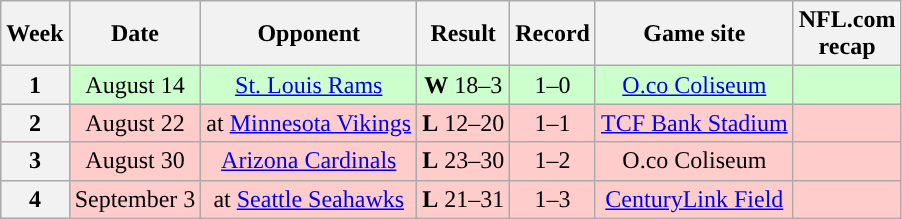<table class="wikitable" style="text-align:center">
<tr>
<th +>Week</th>
<th +>Date</th>
<th +>Opponent</th>
<th +>Result</th>
<th +>Record</th>
<th +>Game site</th>
<th +>NFL.com<br>recap</th>
</tr>
<tr style="background:#cfc">
<th>1</th>
<td>August 14</td>
<td><a href='#'>St. Louis Rams</a></td>
<td><strong>W</strong> 18–3</td>
<td>1–0</td>
<td><a href='#'>O.co Coliseum</a></td>
<td></td>
</tr>
<tr style="background:#fcc">
<th>2</th>
<td>August 22</td>
<td>at <a href='#'>Minnesota Vikings</a></td>
<td><strong>L</strong> 12–20</td>
<td>1–1</td>
<td><a href='#'>TCF Bank Stadium</a></td>
<td></td>
</tr>
<tr style="background:#fcc">
<th>3</th>
<td>August 30</td>
<td><a href='#'>Arizona Cardinals</a></td>
<td><strong>L</strong> 23–30</td>
<td>1–2</td>
<td>O.co Coliseum</td>
<td></td>
</tr>
<tr style="background:#fcc">
<th>4</th>
<td>September 3</td>
<td>at <a href='#'>Seattle Seahawks</a></td>
<td><strong>L</strong> 21–31</td>
<td>1–3</td>
<td><a href='#'>CenturyLink Field</a></td>
<td></td>
</tr>
</table>
